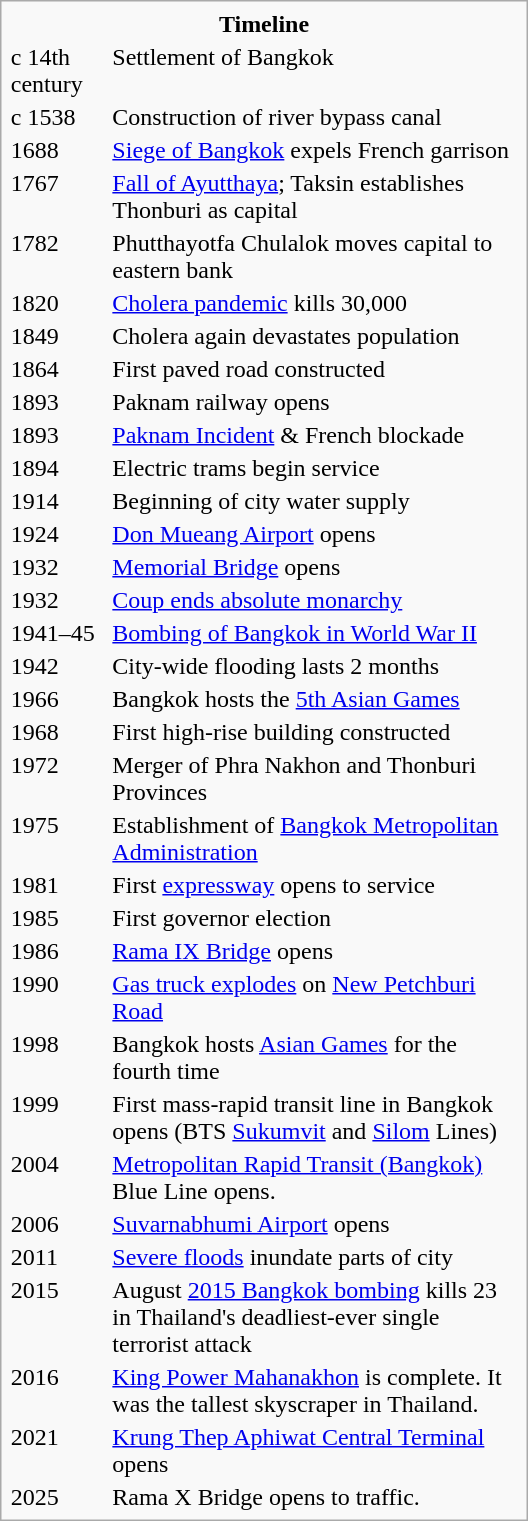<table class="infobox" style="float: right; width:22em">
<tr>
<th colspan="2" style="text-align:center;">Timeline</th>
</tr>
<tr>
<td>c 14th century</td>
<td>Settlement of Bangkok</td>
</tr>
<tr>
<td>c 1538</td>
<td>Construction of river bypass canal</td>
</tr>
<tr>
<td>1688</td>
<td><a href='#'>Siege of Bangkok</a> expels French garrison</td>
</tr>
<tr>
<td>1767</td>
<td><a href='#'>Fall of Ayutthaya</a>; Taksin establishes Thonburi as capital</td>
</tr>
<tr>
<td>1782</td>
<td>Phutthayotfa Chulalok moves capital to eastern bank</td>
</tr>
<tr>
<td>1820</td>
<td><a href='#'>Cholera pandemic</a> kills 30,000</td>
</tr>
<tr>
<td>1849</td>
<td>Cholera again devastates population</td>
</tr>
<tr>
<td>1864</td>
<td>First paved road constructed</td>
</tr>
<tr>
<td>1893</td>
<td>Paknam railway opens</td>
</tr>
<tr>
<td>1893</td>
<td><a href='#'>Paknam Incident</a> & French blockade</td>
</tr>
<tr>
<td>1894</td>
<td>Electric trams begin service</td>
</tr>
<tr>
<td>1914</td>
<td>Beginning of city water supply</td>
</tr>
<tr>
<td>1924</td>
<td><a href='#'>Don Mueang Airport</a> opens</td>
</tr>
<tr>
<td>1932</td>
<td><a href='#'>Memorial Bridge</a> opens</td>
</tr>
<tr>
<td>1932</td>
<td><a href='#'>Coup ends absolute monarchy</a></td>
</tr>
<tr>
<td>1941–45</td>
<td><a href='#'>Bombing of Bangkok in World War II</a></td>
</tr>
<tr>
<td>1942</td>
<td>City-wide flooding lasts 2 months</td>
</tr>
<tr>
<td>1966</td>
<td>Bangkok hosts the <a href='#'>5th Asian Games</a></td>
</tr>
<tr>
<td>1968</td>
<td>First high-rise building constructed</td>
</tr>
<tr>
<td>1972</td>
<td>Merger of Phra Nakhon and Thonburi Provinces</td>
</tr>
<tr>
<td>1975</td>
<td>Establishment of <a href='#'>Bangkok Metropolitan Administration</a></td>
</tr>
<tr>
<td>1981</td>
<td>First <a href='#'>expressway</a> opens to service</td>
</tr>
<tr>
<td>1985</td>
<td>First governor election</td>
</tr>
<tr>
<td>1986</td>
<td><a href='#'>Rama IX Bridge</a> opens</td>
</tr>
<tr>
<td>1990</td>
<td><a href='#'>Gas truck explodes</a> on <a href='#'>New Petchburi Road</a></td>
</tr>
<tr>
<td>1998</td>
<td>Bangkok hosts <a href='#'>Asian Games</a> for the fourth time</td>
</tr>
<tr>
<td>1999</td>
<td>First mass-rapid transit line in Bangkok opens (BTS <a href='#'>Sukumvit</a> and <a href='#'>Silom</a> Lines)</td>
</tr>
<tr>
<td>2004</td>
<td><a href='#'>Metropolitan Rapid Transit (Bangkok)</a> Blue Line opens.</td>
</tr>
<tr>
<td>2006</td>
<td><a href='#'>Suvarnabhumi Airport</a> opens</td>
</tr>
<tr>
<td>2011</td>
<td><a href='#'>Severe floods</a> inundate parts of city</td>
</tr>
<tr>
<td>2015</td>
<td>August <a href='#'>2015 Bangkok bombing</a> kills 23 in Thailand's deadliest-ever single terrorist attack</td>
</tr>
<tr>
<td>2016</td>
<td><a href='#'>King Power Mahanakhon</a> is complete. It was the tallest skyscraper in Thailand.</td>
</tr>
<tr>
<td>2021</td>
<td><a href='#'>Krung Thep Aphiwat Central Terminal</a> opens</td>
</tr>
<tr>
<td>2025</td>
<td>Rama X Bridge opens to traffic.</td>
</tr>
</table>
